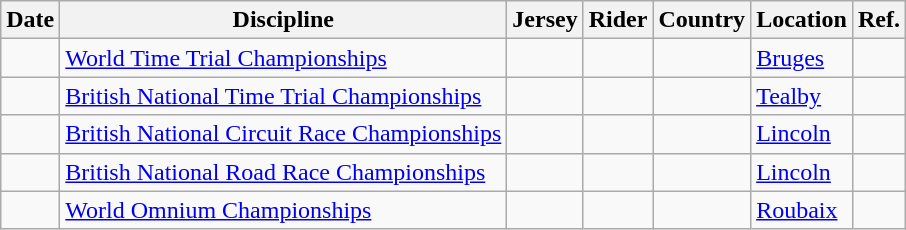<table class="wikitable sortable">
<tr>
<th>Date</th>
<th>Discipline</th>
<th>Jersey</th>
<th>Rider</th>
<th>Country</th>
<th>Location</th>
<th class="unsortable">Ref.</th>
</tr>
<tr>
<td></td>
<td><a href='#'>World Time Trial Championships</a></td>
<td align="center"></td>
<td></td>
<td></td>
<td><a href='#'>Bruges</a></td>
<td align="center"></td>
</tr>
<tr>
<td></td>
<td><a href='#'>British National Time Trial Championships</a></td>
<td align="center"></td>
<td></td>
<td></td>
<td><a href='#'>Tealby</a></td>
<td align="center"></td>
</tr>
<tr>
<td></td>
<td><a href='#'>British National Circuit Race Championships</a></td>
<td align="center"></td>
<td></td>
<td></td>
<td><a href='#'>Lincoln</a></td>
<td align="center"></td>
</tr>
<tr>
<td></td>
<td><a href='#'>British National Road Race Championships</a></td>
<td align="center"></td>
<td></td>
<td></td>
<td><a href='#'>Lincoln</a></td>
<td align="center"></td>
</tr>
<tr>
<td></td>
<td><a href='#'>World Omnium Championships</a></td>
<td align="center"></td>
<td></td>
<td></td>
<td><a href='#'>Roubaix</a></td>
<td align="center"></td>
</tr>
</table>
